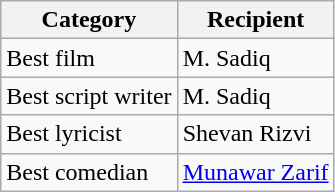<table class="wikitable" border="1">
<tr>
<th>Category</th>
<th>Recipient</th>
</tr>
<tr>
<td>Best film</td>
<td>M. Sadiq</td>
</tr>
<tr>
<td>Best script writer</td>
<td>M. Sadiq</td>
</tr>
<tr>
<td>Best lyricist</td>
<td>Shevan Rizvi</td>
</tr>
<tr>
<td>Best comedian</td>
<td><a href='#'>Munawar Zarif</a></td>
</tr>
</table>
